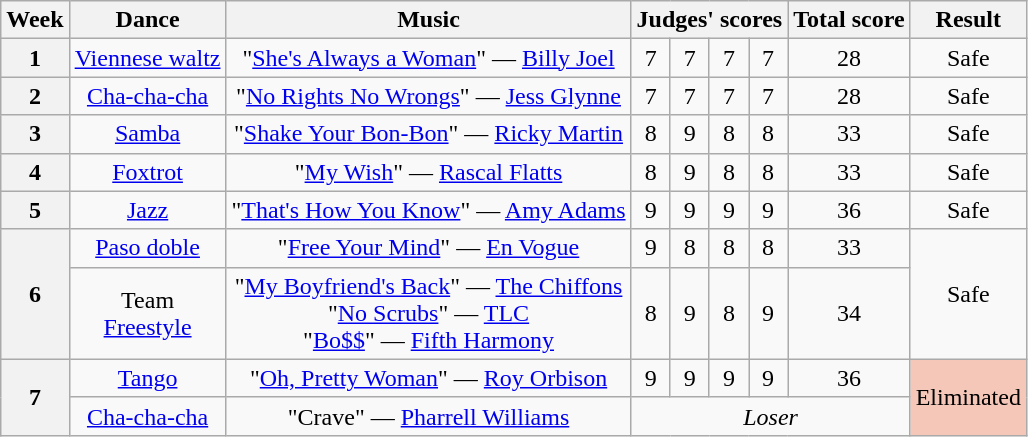<table class="wikitable unsortable" style="text-align:center;">
<tr>
<th scope="col">Week</th>
<th scope="col">Dance</th>
<th scope="col">Music</th>
<th colspan="4" scope="col">Judges' scores</th>
<th>Total score</th>
<th scope="col">Result</th>
</tr>
<tr>
<th scope="row">1</th>
<td><a href='#'>Viennese waltz</a></td>
<td>"<a href='#'>She's Always a Woman</a>" — <a href='#'>Billy Joel</a></td>
<td>7</td>
<td>7</td>
<td>7</td>
<td>7</td>
<td>28</td>
<td>Safe</td>
</tr>
<tr>
<th scope="row">2</th>
<td><a href='#'>Cha-cha-cha</a></td>
<td>"<a href='#'>No Rights No Wrongs</a>" — <a href='#'>Jess Glynne</a></td>
<td>7</td>
<td>7</td>
<td>7</td>
<td>7</td>
<td>28</td>
<td>Safe</td>
</tr>
<tr>
<th scope="row">3</th>
<td><a href='#'>Samba</a></td>
<td>"<a href='#'>Shake Your Bon-Bon</a>" — <a href='#'>Ricky Martin</a></td>
<td>8</td>
<td>9</td>
<td>8</td>
<td>8</td>
<td>33</td>
<td>Safe</td>
</tr>
<tr>
<th scope="row">4</th>
<td><a href='#'>Foxtrot</a></td>
<td>"<a href='#'>My Wish</a>" — <a href='#'>Rascal Flatts</a></td>
<td>8</td>
<td>9</td>
<td>8</td>
<td>8</td>
<td>33</td>
<td>Safe</td>
</tr>
<tr>
<th scope="row">5</th>
<td><a href='#'>Jazz</a></td>
<td>"<a href='#'>That's How You Know</a>" — <a href='#'>Amy Adams</a></td>
<td>9</td>
<td>9</td>
<td>9</td>
<td>9</td>
<td>36</td>
<td>Safe</td>
</tr>
<tr>
<th rowspan="2" scope="row">6</th>
<td><a href='#'>Paso doble</a></td>
<td>"<a href='#'>Free Your Mind</a>" — <a href='#'>En Vogue</a></td>
<td>9</td>
<td>8</td>
<td>8</td>
<td>8</td>
<td>33</td>
<td rowspan="2">Safe</td>
</tr>
<tr>
<td>Team<br><a href='#'>Freestyle</a></td>
<td>"<a href='#'>My Boyfriend's Back</a>" — <a href='#'>The Chiffons</a><br>"<a href='#'>No Scrubs</a>" — <a href='#'>TLC</a><br>"<a href='#'>Bo$$</a>" — <a href='#'>Fifth Harmony</a></td>
<td>8</td>
<td>9</td>
<td>8</td>
<td>9</td>
<td>34</td>
</tr>
<tr>
<th rowspan="2" scope="row">7</th>
<td><a href='#'>Tango</a></td>
<td>"<a href='#'>Oh, Pretty Woman</a>" — <a href='#'>Roy Orbison</a></td>
<td>9</td>
<td>9</td>
<td>9</td>
<td>9</td>
<td>36</td>
<td rowspan="2" bgcolor="f4c7b8">Eliminated</td>
</tr>
<tr>
<td><a href='#'>Cha-cha-cha</a></td>
<td>"Crave" — <a href='#'>Pharrell Williams</a></td>
<td colspan="5"><em>Loser</em></td>
</tr>
</table>
